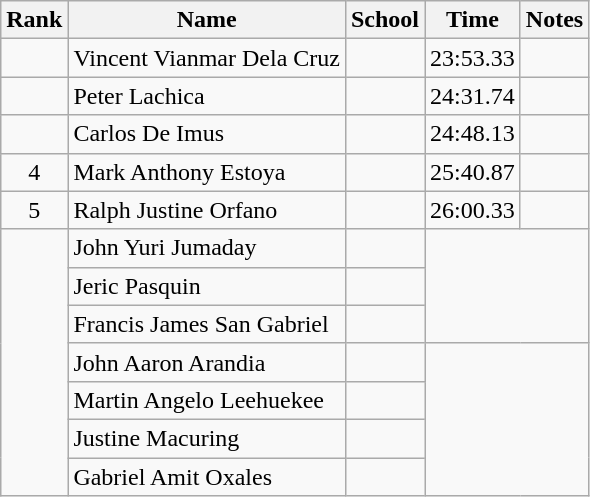<table class="wikitable sortable" style="text-align:center">
<tr>
<th>Rank</th>
<th>Name</th>
<th>School</th>
<th>Time</th>
<th>Notes</th>
</tr>
<tr>
<td></td>
<td align=left>Vincent Vianmar Dela Cruz</td>
<td align=left></td>
<td>23:53.33</td>
<td></td>
</tr>
<tr>
<td></td>
<td align=left>Peter Lachica</td>
<td align=left></td>
<td>24:31.74</td>
<td></td>
</tr>
<tr>
<td></td>
<td align=left>Carlos De Imus</td>
<td align=left></td>
<td>24:48.13</td>
<td></td>
</tr>
<tr>
<td>4</td>
<td align=left>Mark Anthony Estoya</td>
<td align=left></td>
<td>25:40.87</td>
<td></td>
</tr>
<tr>
<td>5</td>
<td align=left>Ralph Justine Orfano</td>
<td align=left></td>
<td>26:00.33</td>
<td></td>
</tr>
<tr>
<td rowspan=7></td>
<td align=left>John Yuri Jumaday</td>
<td align=left></td>
<td rowspan=3 colspan=3></td>
</tr>
<tr>
<td align=left>Jeric Pasquin</td>
<td align=left></td>
</tr>
<tr>
<td align=left>Francis James San Gabriel</td>
<td align=left></td>
</tr>
<tr>
<td align=left>John Aaron Arandia</td>
<td align=left></td>
<td rowspan=4 colspan=4></td>
</tr>
<tr>
<td align=left>Martin Angelo Leehuekee</td>
<td align=left></td>
</tr>
<tr>
<td align=left>Justine Macuring</td>
<td align=left></td>
</tr>
<tr>
<td align=left>Gabriel Amit Oxales</td>
<td align=left></td>
</tr>
</table>
